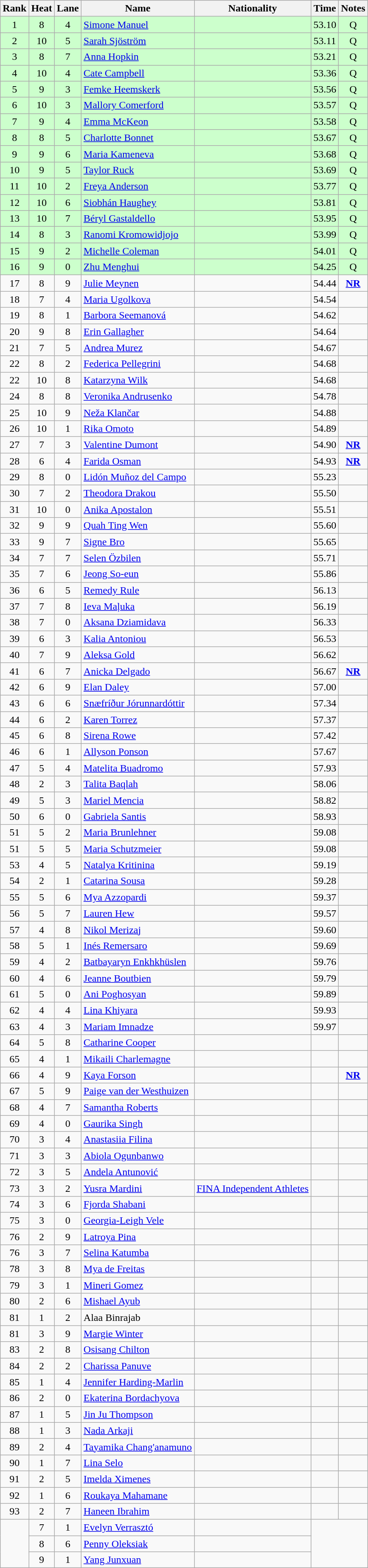<table class="wikitable sortable" style="text-align:center">
<tr>
<th>Rank</th>
<th>Heat</th>
<th>Lane</th>
<th>Name</th>
<th>Nationality</th>
<th>Time</th>
<th>Notes</th>
</tr>
<tr bgcolor=ccffcc>
<td>1</td>
<td>8</td>
<td>4</td>
<td align=left><a href='#'>Simone Manuel</a></td>
<td align=left></td>
<td>53.10</td>
<td>Q</td>
</tr>
<tr bgcolor=ccffcc>
<td>2</td>
<td>10</td>
<td>5</td>
<td align=left><a href='#'>Sarah Sjöström</a></td>
<td align=left></td>
<td>53.11</td>
<td>Q</td>
</tr>
<tr bgcolor=ccffcc>
<td>3</td>
<td>8</td>
<td>7</td>
<td align=left><a href='#'>Anna Hopkin</a></td>
<td align=left></td>
<td>53.21</td>
<td>Q</td>
</tr>
<tr bgcolor=ccffcc>
<td>4</td>
<td>10</td>
<td>4</td>
<td align=left><a href='#'>Cate Campbell</a></td>
<td align=left></td>
<td>53.36</td>
<td>Q</td>
</tr>
<tr bgcolor=ccffcc>
<td>5</td>
<td>9</td>
<td>3</td>
<td align=left><a href='#'>Femke Heemskerk</a></td>
<td align=left></td>
<td>53.56</td>
<td>Q</td>
</tr>
<tr bgcolor=ccffcc>
<td>6</td>
<td>10</td>
<td>3</td>
<td align=left><a href='#'>Mallory Comerford</a></td>
<td align=left></td>
<td>53.57</td>
<td>Q</td>
</tr>
<tr bgcolor=ccffcc>
<td>7</td>
<td>9</td>
<td>4</td>
<td align=left><a href='#'>Emma McKeon</a></td>
<td align=left></td>
<td>53.58</td>
<td>Q</td>
</tr>
<tr bgcolor=ccffcc>
<td>8</td>
<td>8</td>
<td>5</td>
<td align=left><a href='#'>Charlotte Bonnet</a></td>
<td align=left></td>
<td>53.67</td>
<td>Q</td>
</tr>
<tr bgcolor=ccffcc>
<td>9</td>
<td>9</td>
<td>6</td>
<td align=left><a href='#'>Maria Kameneva</a></td>
<td align=left></td>
<td>53.68</td>
<td>Q</td>
</tr>
<tr bgcolor=ccffcc>
<td>10</td>
<td>9</td>
<td>5</td>
<td align=left><a href='#'>Taylor Ruck</a></td>
<td align=left></td>
<td>53.69</td>
<td>Q</td>
</tr>
<tr bgcolor=ccffcc>
<td>11</td>
<td>10</td>
<td>2</td>
<td align=left><a href='#'>Freya Anderson</a></td>
<td align=left></td>
<td>53.77</td>
<td>Q</td>
</tr>
<tr bgcolor=ccffcc>
<td>12</td>
<td>10</td>
<td>6</td>
<td align=left><a href='#'>Siobhán Haughey</a></td>
<td align=left></td>
<td>53.81</td>
<td>Q</td>
</tr>
<tr bgcolor=ccffcc>
<td>13</td>
<td>10</td>
<td>7</td>
<td align=left><a href='#'>Béryl Gastaldello</a></td>
<td align=left></td>
<td>53.95</td>
<td>Q</td>
</tr>
<tr bgcolor=ccffcc>
<td>14</td>
<td>8</td>
<td>3</td>
<td align=left><a href='#'>Ranomi Kromowidjojo</a></td>
<td align=left></td>
<td>53.99</td>
<td>Q</td>
</tr>
<tr bgcolor=ccffcc>
<td>15</td>
<td>9</td>
<td>2</td>
<td align=left><a href='#'>Michelle Coleman</a></td>
<td align=left></td>
<td>54.01</td>
<td>Q</td>
</tr>
<tr bgcolor=ccffcc>
<td>16</td>
<td>9</td>
<td>0</td>
<td align=left><a href='#'>Zhu Menghui</a></td>
<td align=left></td>
<td>54.25</td>
<td>Q</td>
</tr>
<tr>
<td>17</td>
<td>8</td>
<td>9</td>
<td align=left><a href='#'>Julie Meynen</a></td>
<td align=left></td>
<td>54.44</td>
<td><strong><a href='#'>NR</a></strong></td>
</tr>
<tr>
<td>18</td>
<td>7</td>
<td>4</td>
<td align=left><a href='#'>Maria Ugolkova</a></td>
<td align=left></td>
<td>54.54</td>
<td></td>
</tr>
<tr>
<td>19</td>
<td>8</td>
<td>1</td>
<td align=left><a href='#'>Barbora Seemanová</a></td>
<td align=left></td>
<td>54.62</td>
<td></td>
</tr>
<tr>
<td>20</td>
<td>9</td>
<td>8</td>
<td align=left><a href='#'>Erin Gallagher</a></td>
<td align=left></td>
<td>54.64</td>
<td></td>
</tr>
<tr>
<td>21</td>
<td>7</td>
<td>5</td>
<td align=left><a href='#'>Andrea Murez</a></td>
<td align=left></td>
<td>54.67</td>
<td></td>
</tr>
<tr>
<td>22</td>
<td>8</td>
<td>2</td>
<td align=left><a href='#'>Federica Pellegrini</a></td>
<td align=left></td>
<td>54.68</td>
<td></td>
</tr>
<tr>
<td>22</td>
<td>10</td>
<td>8</td>
<td align=left><a href='#'>Katarzyna Wilk</a></td>
<td align=left></td>
<td>54.68</td>
<td></td>
</tr>
<tr>
<td>24</td>
<td>8</td>
<td>8</td>
<td align=left><a href='#'>Veronika Andrusenko</a></td>
<td align=left></td>
<td>54.78</td>
<td></td>
</tr>
<tr>
<td>25</td>
<td>10</td>
<td>9</td>
<td align=left><a href='#'>Neža Klančar</a></td>
<td align=left></td>
<td>54.88</td>
<td></td>
</tr>
<tr>
<td>26</td>
<td>10</td>
<td>1</td>
<td align=left><a href='#'>Rika Omoto</a></td>
<td align=left></td>
<td>54.89</td>
<td></td>
</tr>
<tr>
<td>27</td>
<td>7</td>
<td>3</td>
<td align=left><a href='#'>Valentine Dumont</a></td>
<td align=left></td>
<td>54.90</td>
<td><strong><a href='#'>NR</a></strong></td>
</tr>
<tr>
<td>28</td>
<td>6</td>
<td>4</td>
<td align=left><a href='#'>Farida Osman</a></td>
<td align=left></td>
<td>54.93</td>
<td><strong><a href='#'>NR</a></strong></td>
</tr>
<tr>
<td>29</td>
<td>8</td>
<td>0</td>
<td align=left><a href='#'>Lidón Muñoz del Campo</a></td>
<td align=left></td>
<td>55.23</td>
<td></td>
</tr>
<tr>
<td>30</td>
<td>7</td>
<td>2</td>
<td align=left><a href='#'>Theodora Drakou</a></td>
<td align=left></td>
<td>55.50</td>
<td></td>
</tr>
<tr>
<td>31</td>
<td>10</td>
<td>0</td>
<td align=left><a href='#'>Anika Apostalon</a></td>
<td align=left></td>
<td>55.51</td>
<td></td>
</tr>
<tr>
<td>32</td>
<td>9</td>
<td>9</td>
<td align=left><a href='#'>Quah Ting Wen</a></td>
<td align=left></td>
<td>55.60</td>
<td></td>
</tr>
<tr>
<td>33</td>
<td>9</td>
<td>7</td>
<td align=left><a href='#'>Signe Bro</a></td>
<td align=left></td>
<td>55.65</td>
<td></td>
</tr>
<tr>
<td>34</td>
<td>7</td>
<td>7</td>
<td align=left><a href='#'>Selen Özbilen</a></td>
<td align=left></td>
<td>55.71</td>
<td></td>
</tr>
<tr>
<td>35</td>
<td>7</td>
<td>6</td>
<td align=left><a href='#'>Jeong So-eun</a></td>
<td align=left></td>
<td>55.86</td>
<td></td>
</tr>
<tr>
<td>36</td>
<td>6</td>
<td>5</td>
<td align=left><a href='#'>Remedy Rule</a></td>
<td align=left></td>
<td>56.13</td>
<td></td>
</tr>
<tr>
<td>37</td>
<td>7</td>
<td>8</td>
<td align=left><a href='#'>Ieva Maļuka</a></td>
<td align=left></td>
<td>56.19</td>
<td></td>
</tr>
<tr>
<td>38</td>
<td>7</td>
<td>0</td>
<td align=left><a href='#'>Aksana Dziamidava</a></td>
<td align=left></td>
<td>56.33</td>
<td></td>
</tr>
<tr>
<td>39</td>
<td>6</td>
<td>3</td>
<td align=left><a href='#'>Kalia Antoniou</a></td>
<td align=left></td>
<td>56.53</td>
<td></td>
</tr>
<tr>
<td>40</td>
<td>7</td>
<td>9</td>
<td align=left><a href='#'>Aleksa Gold</a></td>
<td align=left></td>
<td>56.62</td>
<td></td>
</tr>
<tr>
<td>41</td>
<td>6</td>
<td>7</td>
<td align=left><a href='#'>Anicka Delgado</a></td>
<td align=left></td>
<td>56.67</td>
<td><strong><a href='#'>NR</a></strong></td>
</tr>
<tr>
<td>42</td>
<td>6</td>
<td>9</td>
<td align=left><a href='#'>Elan Daley</a></td>
<td align=left></td>
<td>57.00</td>
<td></td>
</tr>
<tr>
<td>43</td>
<td>6</td>
<td>6</td>
<td align=left><a href='#'>Snæfríður Jórunnardóttir</a></td>
<td align=left></td>
<td>57.34</td>
<td></td>
</tr>
<tr>
<td>44</td>
<td>6</td>
<td>2</td>
<td align=left><a href='#'>Karen Torrez</a></td>
<td align=left></td>
<td>57.37</td>
<td></td>
</tr>
<tr>
<td>45</td>
<td>6</td>
<td>8</td>
<td align=left><a href='#'>Sirena Rowe</a></td>
<td align=left></td>
<td>57.42</td>
<td></td>
</tr>
<tr>
<td>46</td>
<td>6</td>
<td>1</td>
<td align=left><a href='#'>Allyson Ponson</a></td>
<td align=left></td>
<td>57.67</td>
<td></td>
</tr>
<tr>
<td>47</td>
<td>5</td>
<td>4</td>
<td align=left><a href='#'>Matelita Buadromo</a></td>
<td align=left></td>
<td>57.93</td>
<td></td>
</tr>
<tr>
<td>48</td>
<td>2</td>
<td>3</td>
<td align=left><a href='#'>Talita Baqlah</a></td>
<td align=left></td>
<td>58.06</td>
<td></td>
</tr>
<tr>
<td>49</td>
<td>5</td>
<td>3</td>
<td align=left><a href='#'>Mariel Mencia</a></td>
<td align=left></td>
<td>58.82</td>
<td></td>
</tr>
<tr>
<td>50</td>
<td>6</td>
<td>0</td>
<td align=left><a href='#'>Gabriela Santis</a></td>
<td align=left></td>
<td>58.93</td>
<td></td>
</tr>
<tr>
<td>51</td>
<td>5</td>
<td>2</td>
<td align=left><a href='#'>Maria Brunlehner</a></td>
<td align=left></td>
<td>59.08</td>
<td></td>
</tr>
<tr>
<td>51</td>
<td>5</td>
<td>5</td>
<td align=left><a href='#'>Maria Schutzmeier</a></td>
<td align=left></td>
<td>59.08</td>
<td></td>
</tr>
<tr>
<td>53</td>
<td>4</td>
<td>5</td>
<td align=left><a href='#'>Natalya Kritinina</a></td>
<td align=left></td>
<td>59.19</td>
<td></td>
</tr>
<tr>
<td>54</td>
<td>2</td>
<td>1</td>
<td align=left><a href='#'>Catarina Sousa</a></td>
<td align=left></td>
<td>59.28</td>
<td></td>
</tr>
<tr>
<td>55</td>
<td>5</td>
<td>6</td>
<td align=left><a href='#'>Mya Azzopardi</a></td>
<td align=left></td>
<td>59.37</td>
<td></td>
</tr>
<tr>
<td>56</td>
<td>5</td>
<td>7</td>
<td align=left><a href='#'>Lauren Hew</a></td>
<td align=left></td>
<td>59.57</td>
<td></td>
</tr>
<tr>
<td>57</td>
<td>4</td>
<td>8</td>
<td align=left><a href='#'>Nikol Merizaj</a></td>
<td align=left></td>
<td>59.60</td>
<td></td>
</tr>
<tr>
<td>58</td>
<td>5</td>
<td>1</td>
<td align=left><a href='#'>Inés Remersaro</a></td>
<td align=left></td>
<td>59.69</td>
<td></td>
</tr>
<tr>
<td>59</td>
<td>4</td>
<td>2</td>
<td align=left><a href='#'>Batbayaryn Enkhkhüslen</a></td>
<td align=left></td>
<td>59.76</td>
<td></td>
</tr>
<tr>
<td>60</td>
<td>4</td>
<td>6</td>
<td align=left><a href='#'>Jeanne Boutbien</a></td>
<td align=left></td>
<td>59.79</td>
<td></td>
</tr>
<tr>
<td>61</td>
<td>5</td>
<td>0</td>
<td align=left><a href='#'>Ani Poghosyan</a></td>
<td align=left></td>
<td>59.89</td>
<td></td>
</tr>
<tr>
<td>62</td>
<td>4</td>
<td>4</td>
<td align=left><a href='#'>Lina Khiyara</a></td>
<td align=left></td>
<td>59.93</td>
<td></td>
</tr>
<tr>
<td>63</td>
<td>4</td>
<td>3</td>
<td align=left><a href='#'>Mariam Imnadze</a></td>
<td align=left></td>
<td>59.97</td>
<td></td>
</tr>
<tr>
<td>64</td>
<td>5</td>
<td>8</td>
<td align=left><a href='#'>Catharine Cooper</a></td>
<td align=left></td>
<td></td>
<td></td>
</tr>
<tr>
<td>65</td>
<td>4</td>
<td>1</td>
<td align=left><a href='#'>Mikaili Charlemagne</a></td>
<td align=left></td>
<td></td>
<td></td>
</tr>
<tr>
<td>66</td>
<td>4</td>
<td>9</td>
<td align=left><a href='#'>Kaya Forson</a></td>
<td align=left></td>
<td></td>
<td><strong><a href='#'>NR</a></strong></td>
</tr>
<tr>
<td>67</td>
<td>5</td>
<td>9</td>
<td align=left><a href='#'>Paige van der Westhuizen</a></td>
<td align=left></td>
<td></td>
<td></td>
</tr>
<tr>
<td>68</td>
<td>4</td>
<td>7</td>
<td align=left><a href='#'>Samantha Roberts</a></td>
<td align=left></td>
<td></td>
<td></td>
</tr>
<tr>
<td>69</td>
<td>4</td>
<td>0</td>
<td align=left><a href='#'>Gaurika Singh</a></td>
<td align=left></td>
<td></td>
<td></td>
</tr>
<tr>
<td>70</td>
<td>3</td>
<td>4</td>
<td align=left><a href='#'>Anastasiia Filina</a></td>
<td align=left></td>
<td></td>
<td></td>
</tr>
<tr>
<td>71</td>
<td>3</td>
<td>3</td>
<td align=left><a href='#'>Abiola Ogunbanwo</a></td>
<td align=left></td>
<td></td>
<td></td>
</tr>
<tr>
<td>72</td>
<td>3</td>
<td>5</td>
<td align=left><a href='#'>Andela Antunović</a></td>
<td align=left></td>
<td></td>
<td></td>
</tr>
<tr>
<td>73</td>
<td>3</td>
<td>2</td>
<td align=left><a href='#'>Yusra Mardini</a></td>
<td align=left><a href='#'>FINA Independent Athletes</a></td>
<td></td>
<td></td>
</tr>
<tr>
<td>74</td>
<td>3</td>
<td>6</td>
<td align=left><a href='#'>Fjorda Shabani</a></td>
<td align=left></td>
<td></td>
<td></td>
</tr>
<tr>
<td>75</td>
<td>3</td>
<td>0</td>
<td align=left><a href='#'>Georgia-Leigh Vele</a></td>
<td align=left></td>
<td></td>
<td></td>
</tr>
<tr>
<td>76</td>
<td>2</td>
<td>9</td>
<td align=left><a href='#'>Latroya Pina</a></td>
<td align=left></td>
<td></td>
<td></td>
</tr>
<tr>
<td>76</td>
<td>3</td>
<td>7</td>
<td align=left><a href='#'>Selina Katumba</a></td>
<td align=left></td>
<td></td>
<td></td>
</tr>
<tr>
<td>78</td>
<td>3</td>
<td>8</td>
<td align=left><a href='#'>Mya de Freitas</a></td>
<td align=left></td>
<td></td>
<td></td>
</tr>
<tr>
<td>79</td>
<td>3</td>
<td>1</td>
<td align=left><a href='#'>Mineri Gomez</a></td>
<td align=left></td>
<td></td>
<td></td>
</tr>
<tr>
<td>80</td>
<td>2</td>
<td>6</td>
<td align=left><a href='#'>Mishael Ayub</a></td>
<td align=left></td>
<td></td>
<td></td>
</tr>
<tr>
<td>81</td>
<td>1</td>
<td>2</td>
<td align=left>Alaa Binrajab</td>
<td align=left></td>
<td></td>
<td></td>
</tr>
<tr>
<td>81</td>
<td>3</td>
<td>9</td>
<td align=left><a href='#'>Margie Winter</a></td>
<td align=left></td>
<td></td>
<td></td>
</tr>
<tr>
<td>83</td>
<td>2</td>
<td>8</td>
<td align=left><a href='#'>Osisang Chilton</a></td>
<td align=left></td>
<td></td>
<td></td>
</tr>
<tr>
<td>84</td>
<td>2</td>
<td>2</td>
<td align=left><a href='#'>Charissa Panuve</a></td>
<td align=left></td>
<td></td>
<td></td>
</tr>
<tr>
<td>85</td>
<td>1</td>
<td>4</td>
<td align=left><a href='#'>Jennifer Harding-Marlin</a></td>
<td align=left></td>
<td></td>
<td></td>
</tr>
<tr>
<td>86</td>
<td>2</td>
<td>0</td>
<td align=left><a href='#'>Ekaterina Bordachyova</a></td>
<td align=left></td>
<td></td>
<td></td>
</tr>
<tr>
<td>87</td>
<td>1</td>
<td>5</td>
<td align=left><a href='#'>Jin Ju Thompson</a></td>
<td align=left></td>
<td></td>
<td></td>
</tr>
<tr>
<td>88</td>
<td>1</td>
<td>3</td>
<td align=left><a href='#'>Nada Arkaji</a></td>
<td align=left></td>
<td></td>
<td></td>
</tr>
<tr>
<td>89</td>
<td>2</td>
<td>4</td>
<td align=left><a href='#'>Tayamika Chang'anamuno</a></td>
<td align=left></td>
<td></td>
<td></td>
</tr>
<tr>
<td>90</td>
<td>1</td>
<td>7</td>
<td align=left><a href='#'>Lina Selo</a></td>
<td align=left></td>
<td></td>
<td></td>
</tr>
<tr>
<td>91</td>
<td>2</td>
<td>5</td>
<td align=left><a href='#'>Imelda Ximenes</a></td>
<td align=left></td>
<td></td>
<td></td>
</tr>
<tr>
<td>92</td>
<td>1</td>
<td>6</td>
<td align=left><a href='#'>Roukaya Mahamane</a></td>
<td align=left></td>
<td></td>
<td></td>
</tr>
<tr>
<td>93</td>
<td>2</td>
<td>7</td>
<td align=left><a href='#'>Haneen Ibrahim</a></td>
<td align=left></td>
<td></td>
<td></td>
</tr>
<tr>
<td rowspan=3></td>
<td>7</td>
<td>1</td>
<td align=left><a href='#'>Evelyn Verrasztó</a></td>
<td align=left></td>
<td colspan=2 rowspan=3></td>
</tr>
<tr>
<td>8</td>
<td>6</td>
<td align=left><a href='#'>Penny Oleksiak</a></td>
<td align=left></td>
</tr>
<tr>
<td>9</td>
<td>1</td>
<td align=left><a href='#'>Yang Junxuan</a></td>
<td align=left></td>
</tr>
</table>
